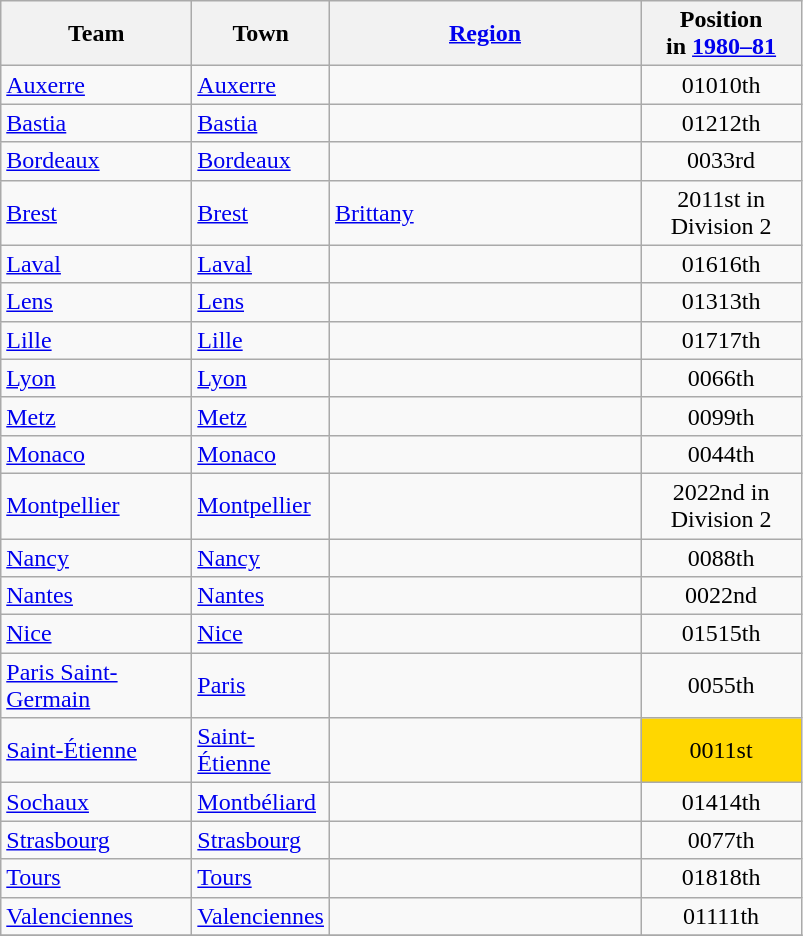<table class="wikitable sortable" style="text-align: left;">
<tr>
<th width="120">Team</th>
<th width="80">Town</th>
<th width="200"><a href='#'>Region</a></th>
<th width="100">Position<br>in <a href='#'>1980–81</a></th>
</tr>
<tr>
<td><a href='#'>Auxerre</a></td>
<td><a href='#'>Auxerre</a></td>
<td></td>
<td style="text-align:center;"><span>010</span>10th</td>
</tr>
<tr>
<td><a href='#'>Bastia</a></td>
<td><a href='#'>Bastia</a></td>
<td></td>
<td style="text-align:center;"><span>012</span>12th</td>
</tr>
<tr>
<td><a href='#'>Bordeaux</a></td>
<td><a href='#'>Bordeaux</a></td>
<td></td>
<td style="text-align:center;"><span>003</span>3rd</td>
</tr>
<tr>
<td><a href='#'>Brest</a></td>
<td><a href='#'>Brest</a></td>
<td> <a href='#'>Brittany</a></td>
<td style="text-align:center;"><span>201</span>1st in Division 2</td>
</tr>
<tr>
<td><a href='#'>Laval</a></td>
<td><a href='#'>Laval</a></td>
<td></td>
<td style="text-align:center;"><span>016</span>16th</td>
</tr>
<tr>
<td><a href='#'>Lens</a></td>
<td><a href='#'>Lens</a></td>
<td></td>
<td style="text-align:center;"><span>013</span>13th</td>
</tr>
<tr>
<td><a href='#'>Lille</a></td>
<td><a href='#'>Lille</a></td>
<td></td>
<td style="text-align:center;"><span>017</span>17th</td>
</tr>
<tr>
<td><a href='#'>Lyon</a></td>
<td><a href='#'>Lyon</a></td>
<td></td>
<td style="text-align:center;"><span>006</span>6th</td>
</tr>
<tr>
<td><a href='#'>Metz</a></td>
<td><a href='#'>Metz</a></td>
<td></td>
<td style="text-align:center;"><span>009</span>9th</td>
</tr>
<tr>
<td><a href='#'>Monaco</a></td>
<td><a href='#'>Monaco</a></td>
<td></td>
<td style="text-align:center;"><span>004</span>4th</td>
</tr>
<tr>
<td><a href='#'>Montpellier</a></td>
<td><a href='#'>Montpellier</a></td>
<td></td>
<td style="text-align:center;"><span>202</span>2nd in Division 2</td>
</tr>
<tr>
<td><a href='#'>Nancy</a></td>
<td><a href='#'>Nancy</a></td>
<td></td>
<td style="text-align:center;"><span>008</span>8th</td>
</tr>
<tr>
<td><a href='#'>Nantes</a></td>
<td><a href='#'>Nantes</a></td>
<td></td>
<td style="text-align:center;"><span>002</span>2nd</td>
</tr>
<tr>
<td><a href='#'>Nice</a></td>
<td><a href='#'>Nice</a></td>
<td></td>
<td style="text-align:center;"><span>015</span>15th</td>
</tr>
<tr>
<td><a href='#'>Paris Saint-Germain</a></td>
<td><a href='#'>Paris</a></td>
<td></td>
<td style="text-align:center;"><span>005</span>5th</td>
</tr>
<tr>
<td><a href='#'>Saint-Étienne</a></td>
<td><a href='#'>Saint-Étienne</a></td>
<td></td>
<td style="text-align:center;" bgcolor="gold"><span>001</span>1st</td>
</tr>
<tr>
<td><a href='#'>Sochaux</a></td>
<td><a href='#'>Montbéliard</a></td>
<td></td>
<td style="text-align:center;"><span>014</span>14th</td>
</tr>
<tr>
<td><a href='#'>Strasbourg</a></td>
<td><a href='#'>Strasbourg</a></td>
<td></td>
<td style="text-align:center;"><span>007</span>7th</td>
</tr>
<tr>
<td><a href='#'>Tours</a></td>
<td><a href='#'>Tours</a></td>
<td></td>
<td style="text-align:center;"><span>018</span>18th</td>
</tr>
<tr>
<td><a href='#'>Valenciennes</a></td>
<td><a href='#'>Valenciennes</a></td>
<td></td>
<td style="text-align:center;"><span>011</span>11th</td>
</tr>
<tr>
</tr>
</table>
